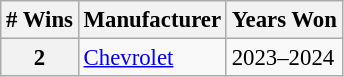<table class="wikitable" style="font-size: 95%;">
<tr>
<th># Wins</th>
<th>Manufacturer</th>
<th>Years Won</th>
</tr>
<tr>
<th>2</th>
<td><a href='#'>Chevrolet</a></td>
<td>2023–2024</td>
</tr>
</table>
